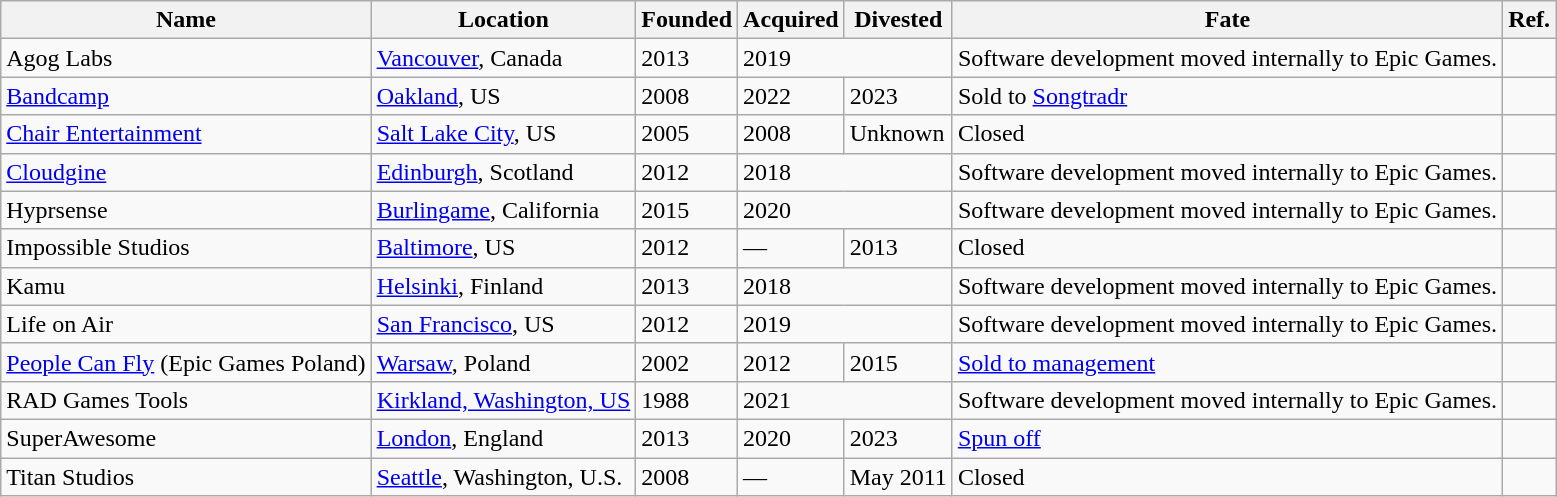<table class="wikitable sortable">
<tr>
<th>Name</th>
<th>Location</th>
<th>Founded</th>
<th>Acquired</th>
<th>Divested</th>
<th>Fate</th>
<th>Ref.</th>
</tr>
<tr>
<td>Agog Labs</td>
<td><a href='#'>Vancouver</a>, Canada</td>
<td>2013</td>
<td colspan="2">2019</td>
<td>Software development moved internally to Epic Games.</td>
<td></td>
</tr>
<tr>
<td><a href='#'>Bandcamp</a></td>
<td><a href='#'>Oakland</a>, US</td>
<td>2008</td>
<td>2022</td>
<td>2023</td>
<td>Sold to <a href='#'>Songtradr</a></td>
<td></td>
</tr>
<tr>
<td><a href='#'>Chair Entertainment</a></td>
<td><a href='#'>Salt Lake City</a>, US</td>
<td>2005</td>
<td>2008</td>
<td>Unknown</td>
<td>Closed</td>
<td></td>
</tr>
<tr>
<td><a href='#'>Cloudgine</a></td>
<td><a href='#'>Edinburgh</a>, Scotland</td>
<td>2012</td>
<td colspan="2">2018</td>
<td>Software development moved internally to Epic Games.</td>
<td></td>
</tr>
<tr>
<td>Hyprsense</td>
<td><a href='#'>Burlingame</a>, California</td>
<td>2015</td>
<td colspan="2">2020</td>
<td>Software development moved internally to Epic Games.</td>
<td></td>
</tr>
<tr>
<td>Impossible Studios</td>
<td><a href='#'>Baltimore</a>, US</td>
<td>2012</td>
<td>—</td>
<td>2013</td>
<td>Closed</td>
<td></td>
</tr>
<tr>
<td>Kamu</td>
<td><a href='#'>Helsinki</a>, Finland</td>
<td>2013</td>
<td colspan="2">2018</td>
<td>Software development moved internally to Epic Games.</td>
<td></td>
</tr>
<tr>
<td>Life on Air</td>
<td><a href='#'>San Francisco</a>, US</td>
<td>2012</td>
<td colspan="2">2019</td>
<td>Software development moved internally to Epic Games.</td>
<td></td>
</tr>
<tr>
<td><a href='#'>People Can Fly</a> (Epic Games Poland)</td>
<td><a href='#'>Warsaw</a>, Poland</td>
<td>2002</td>
<td>2012</td>
<td>2015</td>
<td><a href='#'>Sold to management</a></td>
<td></td>
</tr>
<tr>
<td>RAD Games Tools</td>
<td><a href='#'>Kirkland, Washington, US</a></td>
<td>1988</td>
<td colspan="2">2021</td>
<td>Software development moved internally to Epic Games.</td>
<td></td>
</tr>
<tr>
<td>SuperAwesome</td>
<td><a href='#'>London</a>, England</td>
<td>2013</td>
<td>2020</td>
<td>2023</td>
<td><a href='#'>Spun off</a></td>
<td></td>
</tr>
<tr>
<td>Titan Studios</td>
<td><a href='#'>Seattle</a>, Washington, U.S.</td>
<td>2008</td>
<td>—</td>
<td>May 2011</td>
<td>Closed</td>
<td></td>
</tr>
</table>
